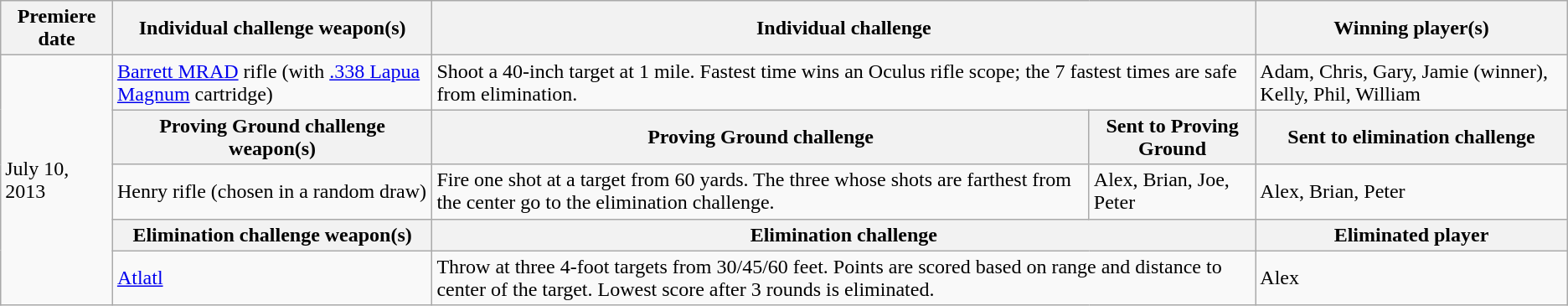<table class="wikitable">
<tr>
<th>Premiere date</th>
<th>Individual challenge weapon(s)</th>
<th colspan="2">Individual challenge</th>
<th>Winning player(s)</th>
</tr>
<tr>
<td rowspan="5">July 10, 2013</td>
<td><a href='#'>Barrett MRAD</a> rifle (with <a href='#'>.338 Lapua Magnum</a> cartridge)</td>
<td colspan="2">Shoot a 40-inch target at 1 mile. Fastest time wins an Oculus rifle scope; the 7 fastest times are safe from elimination.</td>
<td>Adam, Chris, Gary, Jamie (winner), Kelly, Phil, William</td>
</tr>
<tr>
<th>Proving Ground challenge weapon(s)</th>
<th>Proving Ground challenge</th>
<th>Sent to Proving Ground</th>
<th>Sent to elimination challenge</th>
</tr>
<tr>
<td>Henry rifle (chosen in a random draw)</td>
<td>Fire one shot at a target from 60 yards. The three whose shots are farthest from the center go to the elimination challenge.</td>
<td>Alex, Brian, Joe, Peter</td>
<td>Alex, Brian, Peter</td>
</tr>
<tr>
<th>Elimination challenge weapon(s)</th>
<th colspan="2">Elimination challenge</th>
<th>Eliminated player</th>
</tr>
<tr>
<td><a href='#'>Atlatl</a></td>
<td colspan="2">Throw at three 4-foot targets from 30/45/60 feet. Points are scored based on range and distance to center of the target. Lowest score after 3 rounds is eliminated.</td>
<td>Alex</td>
</tr>
</table>
